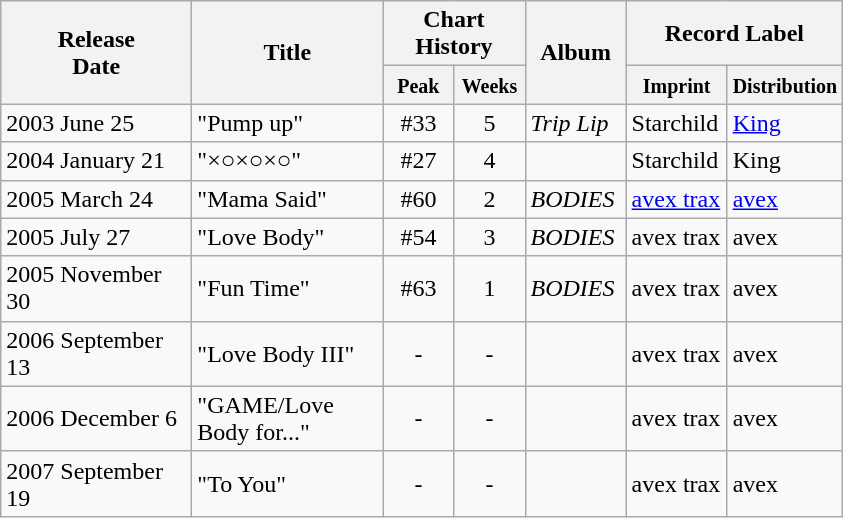<table class="wikitable">
<tr>
<th width="120" rowspan="2">Release<br>Date</th>
<th width="120" rowspan="2">Title</th>
<th colspan="2">Chart History</th>
<th width="60" rowspan="2">Album</th>
<th colspan="2">Record Label</th>
</tr>
<tr>
<th width="40"><small>Peak</small></th>
<th width="40"><small>Weeks</small></th>
<th width="60"><small>Imprint</small></th>
<th width="60"><small>Distribution</small></th>
</tr>
<tr>
<td>2003 June 25</td>
<td>"Pump up"</td>
<td align="center">#33</td>
<td align="center">5</td>
<td><em>Trip Lip</em></td>
<td>Starchild</td>
<td><a href='#'>King</a></td>
</tr>
<tr>
<td>2004 January 21</td>
<td>"×○×○×○"</td>
<td align="center">#27</td>
<td align="center">4</td>
<td></td>
<td>Starchild</td>
<td>King</td>
</tr>
<tr>
<td>2005 March 24</td>
<td>"Mama Said"</td>
<td align="center">#60</td>
<td align="center">2</td>
<td><em>BODIES</em></td>
<td><a href='#'>avex trax</a></td>
<td><a href='#'>avex</a></td>
</tr>
<tr>
<td>2005 July 27</td>
<td>"Love Body"</td>
<td align="center">#54</td>
<td align="center">3</td>
<td><em>BODIES</em></td>
<td>avex trax</td>
<td>avex</td>
</tr>
<tr>
<td>2005 November 30</td>
<td>"Fun Time"</td>
<td align="center">#63</td>
<td align="center">1</td>
<td><em>BODIES</em></td>
<td>avex trax</td>
<td>avex</td>
</tr>
<tr>
<td>2006 September 13</td>
<td>"Love Body III"</td>
<td align="center">-</td>
<td align="center">-</td>
<td></td>
<td>avex trax</td>
<td>avex</td>
</tr>
<tr>
<td>2006 December 6</td>
<td>"GAME/Love Body for..."</td>
<td align="center">-</td>
<td align="center">-</td>
<td></td>
<td>avex trax</td>
<td>avex</td>
</tr>
<tr>
<td>2007 September 19</td>
<td>"To You"</td>
<td align="center">-</td>
<td align="center">-</td>
<td></td>
<td>avex trax</td>
<td>avex</td>
</tr>
</table>
